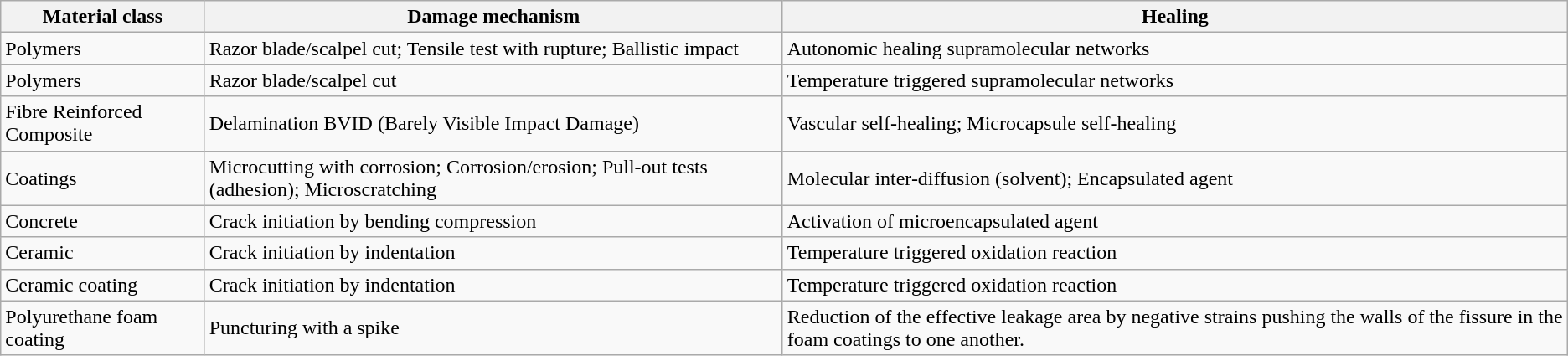<table class="wikitable">
<tr>
<th>Material class</th>
<th>Damage mechanism</th>
<th>Healing</th>
</tr>
<tr>
<td>Polymers</td>
<td>Razor blade/scalpel cut; Tensile test with rupture; Ballistic impact</td>
<td>Autonomic healing supramolecular networks</td>
</tr>
<tr>
<td>Polymers</td>
<td>Razor blade/scalpel cut</td>
<td>Temperature triggered supramolecular networks</td>
</tr>
<tr>
<td>Fibre Reinforced Composite</td>
<td>Delamination BVID (Barely Visible Impact Damage)</td>
<td>Vascular self-healing; Microcapsule self-healing</td>
</tr>
<tr>
<td>Coatings</td>
<td>Microcutting with corrosion; Corrosion/erosion; Pull-out tests (adhesion); Microscratching</td>
<td>Molecular inter-diffusion (solvent); Encapsulated agent</td>
</tr>
<tr>
<td>Concrete</td>
<td>Crack initiation by bending compression</td>
<td>Activation of microencapsulated agent</td>
</tr>
<tr>
<td>Ceramic</td>
<td>Crack initiation by indentation</td>
<td>Temperature triggered oxidation reaction</td>
</tr>
<tr>
<td>Ceramic coating</td>
<td>Crack initiation by indentation</td>
<td>Temperature triggered oxidation reaction</td>
</tr>
<tr>
<td>Polyurethane foam coating</td>
<td>Puncturing with a spike</td>
<td>Reduction of the effective leakage area by negative strains pushing the walls of the fissure in the foam coatings to one another.</td>
</tr>
</table>
